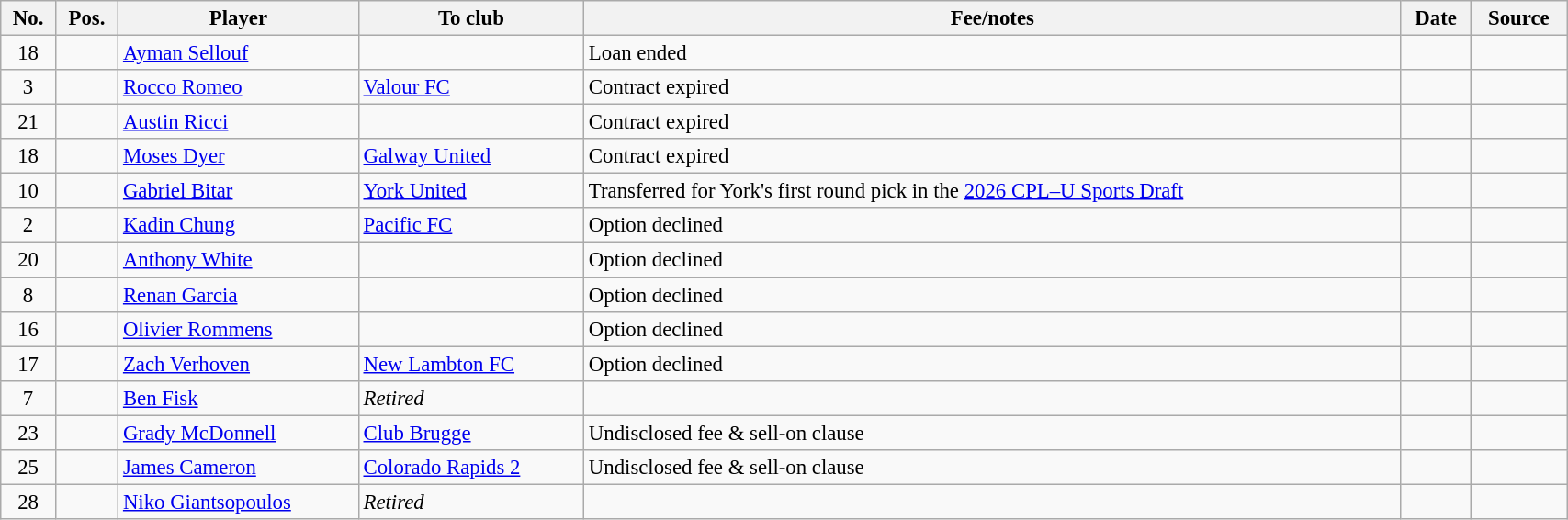<table class="wikitable sortable" style="width:90%; font-size:95%;">
<tr>
<th>No.</th>
<th>Pos.</th>
<th>Player</th>
<th>To club</th>
<th>Fee/notes</th>
<th>Date</th>
<th>Source</th>
</tr>
<tr>
<td align=center>18</td>
<td align=center></td>
<td align=Sellouf, Ayman> <a href='#'>Ayman Sellouf</a></td>
<td></td>
<td>Loan ended</td>
<td></td>
<td></td>
</tr>
<tr>
<td align=center>3</td>
<td align=center></td>
<td align=Romeo, Rocco> <a href='#'>Rocco Romeo</a></td>
<td> <a href='#'>Valour FC</a></td>
<td>Contract expired</td>
<td></td>
<td></td>
</tr>
<tr>
<td align=center>21</td>
<td align=center></td>
<td align=Ricci, Austin> <a href='#'>Austin Ricci</a></td>
<td></td>
<td>Contract expired</td>
<td></td>
<td></td>
</tr>
<tr>
<td align=center>18</td>
<td align=center></td>
<td align=Dyer, Moses> <a href='#'>Moses Dyer</a></td>
<td> <a href='#'>Galway United</a></td>
<td>Contract expired</td>
<td></td>
<td></td>
</tr>
<tr>
<td align=center>10</td>
<td align=center></td>
<td align=Bitar, Gabriel> <a href='#'>Gabriel Bitar</a></td>
<td> <a href='#'>York United</a></td>
<td>Transferred for York's first round pick in the <a href='#'>2026 CPL–U Sports Draft</a></td>
<td></td>
<td></td>
</tr>
<tr>
<td align=center>2</td>
<td align=center></td>
<td align=Chung, Kadin> <a href='#'>Kadin Chung</a></td>
<td> <a href='#'>Pacific FC</a></td>
<td>Option declined</td>
<td></td>
<td></td>
</tr>
<tr>
<td align=center>20</td>
<td align=center></td>
<td align=White, Anthony> <a href='#'>Anthony White</a></td>
<td></td>
<td>Option declined</td>
<td></td>
<td></td>
</tr>
<tr>
<td align=center>8</td>
<td align=center></td>
<td align=Garcia, Renan> <a href='#'>Renan Garcia</a></td>
<td></td>
<td>Option declined</td>
<td></td>
<td></td>
</tr>
<tr>
<td align=center>16</td>
<td align=center></td>
<td align=Rommens, Olivier> <a href='#'>Olivier Rommens</a></td>
<td></td>
<td>Option declined</td>
<td></td>
<td></td>
</tr>
<tr>
<td align=center>17</td>
<td align=center></td>
<td align=Verhoven, Zach> <a href='#'>Zach Verhoven</a></td>
<td> <a href='#'>New Lambton FC</a></td>
<td>Option declined</td>
<td></td>
<td></td>
</tr>
<tr>
<td align=center>7</td>
<td align=center></td>
<td align=Fisk, Ben> <a href='#'>Ben Fisk</a></td>
<td><em>Retired</em></td>
<td></td>
<td></td>
<td></td>
</tr>
<tr>
<td align=center>23</td>
<td align=center></td>
<td align=McDonnell, Grady> <a href='#'>Grady McDonnell</a></td>
<td> <a href='#'>Club Brugge</a></td>
<td>Undisclosed fee & sell-on clause</td>
<td></td>
<td></td>
</tr>
<tr>
<td align=center>25</td>
<td align=center></td>
<td align=Cameron, James> <a href='#'>James Cameron</a></td>
<td> <a href='#'>Colorado Rapids 2</a></td>
<td>Undisclosed fee & sell-on clause</td>
<td></td>
<td></td>
</tr>
<tr>
<td align=center>28</td>
<td align=center></td>
<td align=Giantsopoulos, Niko> <a href='#'>Niko Giantsopoulos</a></td>
<td><em>Retired</em></td>
<td></td>
<td></td>
<td></td>
</tr>
</table>
